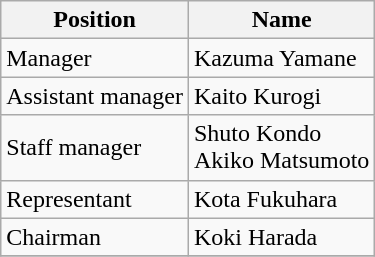<table class="wikitable">
<tr>
<th>Position</th>
<th>Name</th>
</tr>
<tr>
<td>Manager</td>
<td> Kazuma Yamane</td>
</tr>
<tr>
<td>Assistant manager</td>
<td> Kaito Kurogi</td>
</tr>
<tr>
<td>Staff manager</td>
<td> Shuto Kondo <br>  Akiko Matsumoto</td>
</tr>
<tr>
<td>Representant</td>
<td> Kota Fukuhara</td>
</tr>
<tr>
<td>Chairman</td>
<td> Koki Harada</td>
</tr>
<tr>
</tr>
</table>
